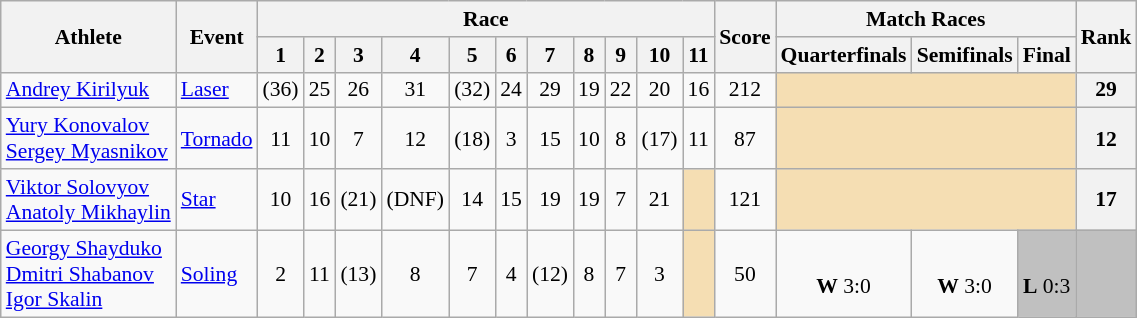<table class=wikitable style="font-size:90%">
<tr>
<th rowspan="2">Athlete</th>
<th rowspan="2">Event</th>
<th colspan="11">Race</th>
<th rowspan="2">Score</th>
<th colspan="3">Match Races</th>
<th rowspan="2">Rank</th>
</tr>
<tr>
<th>1</th>
<th>2</th>
<th>3</th>
<th>4</th>
<th>5</th>
<th>6</th>
<th>7</th>
<th>8</th>
<th>9</th>
<th>10</th>
<th>11</th>
<th>Quarterfinals</th>
<th>Semifinals</th>
<th>Final</th>
</tr>
<tr>
<td><a href='#'>Andrey Kirilyuk</a></td>
<td><a href='#'>Laser</a></td>
<td align=center>(36)</td>
<td align=center>25</td>
<td align=center>26</td>
<td align=center>31</td>
<td align=center>(32)</td>
<td align=center>24</td>
<td align=center>29</td>
<td align=center>19</td>
<td align=center>22</td>
<td align=center>20</td>
<td align=center>16</td>
<td align=center>212</td>
<td bgcolor="wheat" colspan=3></td>
<th align=center>29</th>
</tr>
<tr>
<td><a href='#'>Yury Konovalov</a><br><a href='#'>Sergey Myasnikov</a></td>
<td><a href='#'>Tornado</a></td>
<td align=center>11</td>
<td align=center>10</td>
<td align=center>7</td>
<td align=center>12</td>
<td align=center>(18)</td>
<td align=center>3</td>
<td align=center>15</td>
<td align=center>10</td>
<td align=center>8</td>
<td align=center>(17)</td>
<td align=center>11</td>
<td align=center>87</td>
<td bgcolor="wheat" colspan=3></td>
<th align=center>12</th>
</tr>
<tr>
<td><a href='#'>Viktor Solovyov</a><br><a href='#'>Anatoly Mikhaylin</a></td>
<td><a href='#'>Star</a></td>
<td align=center>10</td>
<td align=center>16</td>
<td align=center>(21)</td>
<td align=center>(DNF)</td>
<td align=center>14</td>
<td align=center>15</td>
<td align=center>19</td>
<td align=center>19</td>
<td align=center>7</td>
<td align=center>21</td>
<td bgcolor="wheat" colspan=1></td>
<td align=center>121</td>
<td bgcolor="wheat" colspan=3></td>
<th align=center>17</th>
</tr>
<tr>
<td><a href='#'>Georgy Shayduko</a><br><a href='#'>Dmitri Shabanov</a><br><a href='#'>Igor Skalin</a></td>
<td><a href='#'>Soling</a></td>
<td align=center>2</td>
<td align=center>11</td>
<td align=center>(13)</td>
<td align=center>8</td>
<td align=center>7</td>
<td align=center>4</td>
<td align=center>(12)</td>
<td align=center>8</td>
<td align=center>7</td>
<td align=center>3</td>
<td bgcolor="wheat" colspan=1></td>
<td align=center>50</td>
<td align=center><br><strong>W</strong> 3:0</td>
<td align=center><br><strong>W</strong> 3:0</td>
<td align=center bgcolor="silver"><br><strong>L</strong> 0:3</td>
<td align="center" bgcolor="silver"></td>
</tr>
</table>
